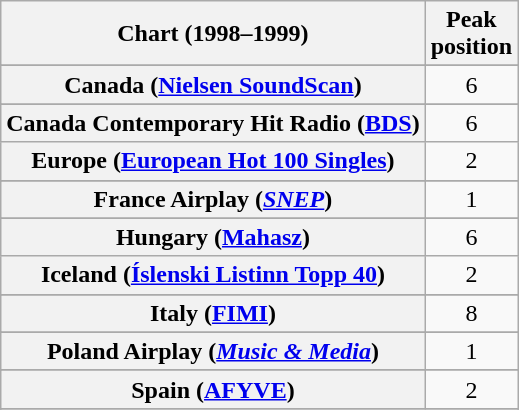<table class="wikitable sortable plainrowheaders" style="text-align:center">
<tr>
<th>Chart (1998–1999)</th>
<th>Peak<br>position</th>
</tr>
<tr>
</tr>
<tr>
</tr>
<tr>
</tr>
<tr>
</tr>
<tr>
<th scope="row">Canada (<a href='#'>Nielsen SoundScan</a>)</th>
<td>6</td>
</tr>
<tr>
</tr>
<tr>
</tr>
<tr>
<th scope="row">Canada Contemporary Hit Radio (<a href='#'>BDS</a>)</th>
<td>6</td>
</tr>
<tr>
<th scope="row">Europe (<a href='#'>European Hot 100 Singles</a>)</th>
<td>2</td>
</tr>
<tr>
</tr>
<tr>
</tr>
<tr>
<th scope="row">France Airplay  (<em><a href='#'>SNEP</a></em>)</th>
<td style="text-align:center;">1</td>
</tr>
<tr>
</tr>
<tr>
<th scope="row">Hungary (<a href='#'>Mahasz</a>)</th>
<td>6</td>
</tr>
<tr>
<th scope="row">Iceland (<a href='#'>Íslenski Listinn Topp 40</a>)</th>
<td>2</td>
</tr>
<tr>
</tr>
<tr>
<th scope="row">Italy (<a href='#'>FIMI</a>)</th>
<td style="text-align:center;">8</td>
</tr>
<tr>
</tr>
<tr>
</tr>
<tr>
</tr>
<tr>
<th scope="row">Poland Airplay (<em><a href='#'>Music & Media</a></em>)</th>
<td>1</td>
</tr>
<tr>
</tr>
<tr>
<th scope="row">Spain (<a href='#'>AFYVE</a>)</th>
<td>2</td>
</tr>
<tr>
</tr>
<tr>
</tr>
<tr>
</tr>
<tr>
</tr>
<tr>
</tr>
<tr>
</tr>
<tr>
</tr>
<tr>
</tr>
</table>
